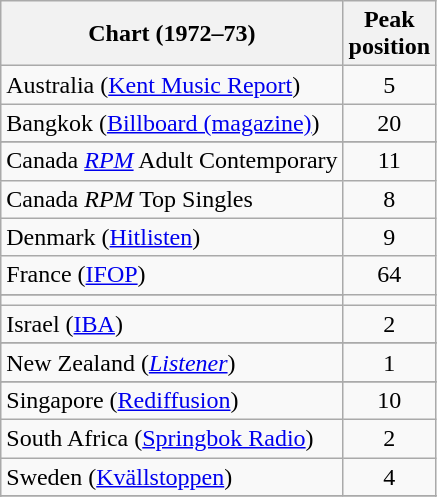<table class="wikitable sortable">
<tr>
<th>Chart (1972–73)</th>
<th>Peak<br>position</th>
</tr>
<tr>
<td>Australia (<a href='#'>Kent Music Report</a>)</td>
<td style="text-align:center;">5</td>
</tr>
<tr>
<td>Bangkok (<a href='#'>Billboard (magazine)</a>)</td>
<td style="text-align:center;">20</td>
</tr>
<tr>
</tr>
<tr>
</tr>
<tr>
<td>Canada <em><a href='#'>RPM</a></em> Adult Contemporary</td>
<td style="text-align:center;">11</td>
</tr>
<tr>
<td>Canada <em>RPM</em> Top Singles</td>
<td style="text-align:center;">8</td>
</tr>
<tr>
<td>Denmark (<a href='#'>Hitlisten</a>)</td>
<td align="center">9</td>
</tr>
<tr>
<td>France (<a href='#'>IFOP</a>)</td>
<td align="center">64</td>
</tr>
<tr>
</tr>
<tr>
<td></td>
</tr>
<tr>
<td>Israel (<a href='#'>IBA</a>)</td>
<td style="text-align:center;">2</td>
</tr>
<tr>
</tr>
<tr>
</tr>
<tr>
<td>New Zealand (<em><a href='#'>Listener</a></em>)</td>
<td style="text-align:center;">1</td>
</tr>
<tr>
</tr>
<tr>
<td>Singapore (<a href='#'>Rediffusion</a>)</td>
<td align="center">10</td>
</tr>
<tr>
<td>South Africa (<a href='#'>Springbok Radio</a>)</td>
<td align="center">2</td>
</tr>
<tr>
<td>Sweden (<a href='#'>Kvällstoppen</a>)</td>
<td style="text-align:center;">4</td>
</tr>
<tr>
</tr>
<tr>
</tr>
</table>
